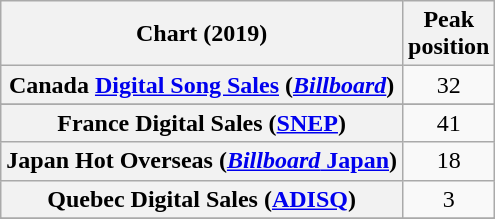<table class="wikitable sortable plainrowheaders" style="text-align:center">
<tr>
<th scope="col">Chart (2019)</th>
<th scope="col">Peak<br>position</th>
</tr>
<tr>
<th scope="row">Canada <a href='#'>Digital Song Sales</a> (<a href='#'><em>Billboard</em></a>)</th>
<td>32</td>
</tr>
<tr>
</tr>
<tr>
<th scope="row">France Digital Sales (<a href='#'>SNEP</a>)</th>
<td>41</td>
</tr>
<tr>
<th scope="row">Japan Hot Overseas  (<a href='#'><em>Billboard</em> Japan</a>)</th>
<td>18</td>
</tr>
<tr>
<th scope="row">Quebec Digital Sales (<a href='#'>ADISQ</a>)</th>
<td>3</td>
</tr>
<tr>
</tr>
<tr>
</tr>
</table>
